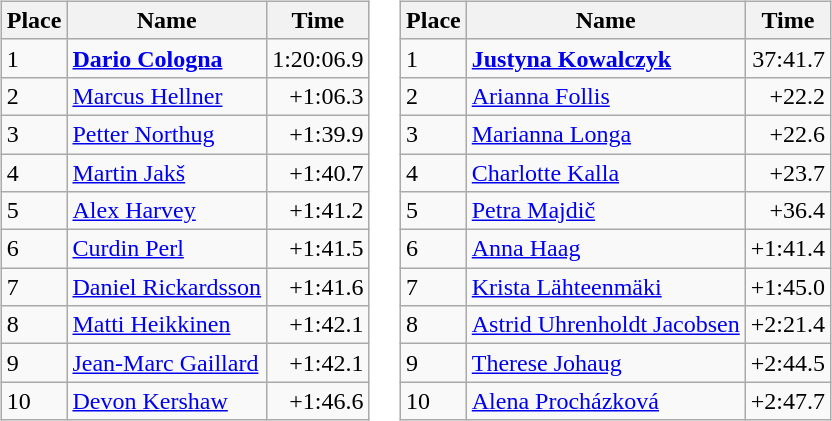<table border="0">
<tr>
<td valign="top"><br><table class="wikitable">
<tr>
<th>Place</th>
<th>Name</th>
<th>Time</th>
</tr>
<tr>
<td>1</td>
<td><strong> <a href='#'>Dario Cologna</a></strong></td>
<td align="right">1:20:06.9</td>
</tr>
<tr>
<td>2</td>
<td> <a href='#'>Marcus Hellner</a></td>
<td align="right">+1:06.3</td>
</tr>
<tr>
<td>3</td>
<td> <a href='#'>Petter Northug</a></td>
<td align="right">+1:39.9</td>
</tr>
<tr>
<td>4</td>
<td> <a href='#'>Martin Jakš</a></td>
<td align="right">+1:40.7</td>
</tr>
<tr>
<td>5</td>
<td> <a href='#'>Alex Harvey</a></td>
<td align="right">+1:41.2</td>
</tr>
<tr>
<td>6</td>
<td> <a href='#'>Curdin Perl</a></td>
<td align="right">+1:41.5</td>
</tr>
<tr>
<td>7</td>
<td> <a href='#'>Daniel Rickardsson</a></td>
<td align="right">+1:41.6</td>
</tr>
<tr>
<td>8</td>
<td> <a href='#'>Matti Heikkinen</a></td>
<td align="right">+1:42.1</td>
</tr>
<tr>
<td>9</td>
<td> <a href='#'>Jean-Marc Gaillard</a></td>
<td align="right">+1:42.1</td>
</tr>
<tr>
<td>10</td>
<td> <a href='#'>Devon Kershaw</a></td>
<td align="right">+1:46.6</td>
</tr>
</table>
</td>
<td valign="top"><br><table class="wikitable">
<tr>
<th>Place</th>
<th>Name</th>
<th>Time</th>
</tr>
<tr>
<td>1</td>
<td><strong> <a href='#'>Justyna Kowalczyk</a></strong></td>
<td align="right">37:41.7</td>
</tr>
<tr>
<td>2</td>
<td> <a href='#'>Arianna Follis</a></td>
<td align="right">+22.2</td>
</tr>
<tr>
<td>3</td>
<td> <a href='#'>Marianna Longa</a></td>
<td align="right">+22.6</td>
</tr>
<tr>
<td>4</td>
<td> <a href='#'>Charlotte Kalla</a></td>
<td align="right">+23.7</td>
</tr>
<tr>
<td>5</td>
<td> <a href='#'>Petra Majdič</a></td>
<td align="right">+36.4</td>
</tr>
<tr>
<td>6</td>
<td> <a href='#'>Anna Haag</a></td>
<td align="right">+1:41.4</td>
</tr>
<tr>
<td>7</td>
<td> <a href='#'>Krista Lähteenmäki</a></td>
<td align="right">+1:45.0</td>
</tr>
<tr>
<td>8</td>
<td> <a href='#'>Astrid Uhrenholdt Jacobsen</a></td>
<td align="right">+2:21.4</td>
</tr>
<tr>
<td>9</td>
<td> <a href='#'>Therese Johaug</a></td>
<td align="right">+2:44.5</td>
</tr>
<tr>
<td>10</td>
<td> <a href='#'>Alena Procházková</a></td>
<td align="right">+2:47.7</td>
</tr>
</table>
</td>
</tr>
</table>
